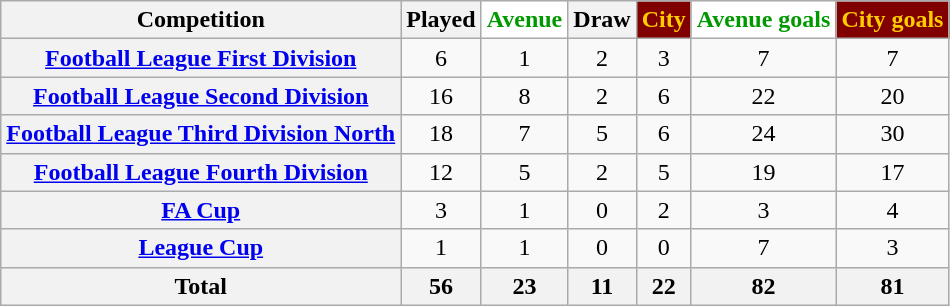<table class="sortable wikitable plainrowheaders" style="text-align:center">
<tr>
<th scope=col>Competition</th>
<th scope=col>Played</th>
<th style="color:#009900; background-color:#fff;">Avenue</th>
<th scope=col>Draw</th>
<th style="color:#FFCC00; background-color:#800000;">City</th>
<th style="color:#009900; background-color:#fff;">Avenue goals</th>
<th style="color:#FFCC00; background-color:#800000;">City goals</th>
</tr>
<tr>
<th scope=row><a href='#'>Football League First Division</a></th>
<td>6</td>
<td>1</td>
<td>2</td>
<td>3</td>
<td>7</td>
<td>7</td>
</tr>
<tr>
<th scope=row><a href='#'>Football League Second Division</a></th>
<td>16</td>
<td>8</td>
<td>2</td>
<td>6</td>
<td>22</td>
<td>20</td>
</tr>
<tr>
<th scope=row><a href='#'>Football League Third Division North</a></th>
<td>18</td>
<td>7</td>
<td>5</td>
<td>6</td>
<td>24</td>
<td>30</td>
</tr>
<tr>
<th scope=row><a href='#'>Football League Fourth Division</a></th>
<td>12</td>
<td>5</td>
<td>2</td>
<td>5</td>
<td>19</td>
<td>17</td>
</tr>
<tr>
<th scope=row><a href='#'>FA Cup</a></th>
<td>3</td>
<td>1</td>
<td>0</td>
<td>2</td>
<td>3</td>
<td>4</td>
</tr>
<tr>
<th scope=row><a href='#'>League Cup</a></th>
<td>1</td>
<td>1</td>
<td>0</td>
<td>0</td>
<td>7</td>
<td>3</td>
</tr>
<tr class="sortbottom">
<th scope=row>Total</th>
<th>56</th>
<th>23</th>
<th>11</th>
<th>22</th>
<th>82</th>
<th>81</th>
</tr>
</table>
